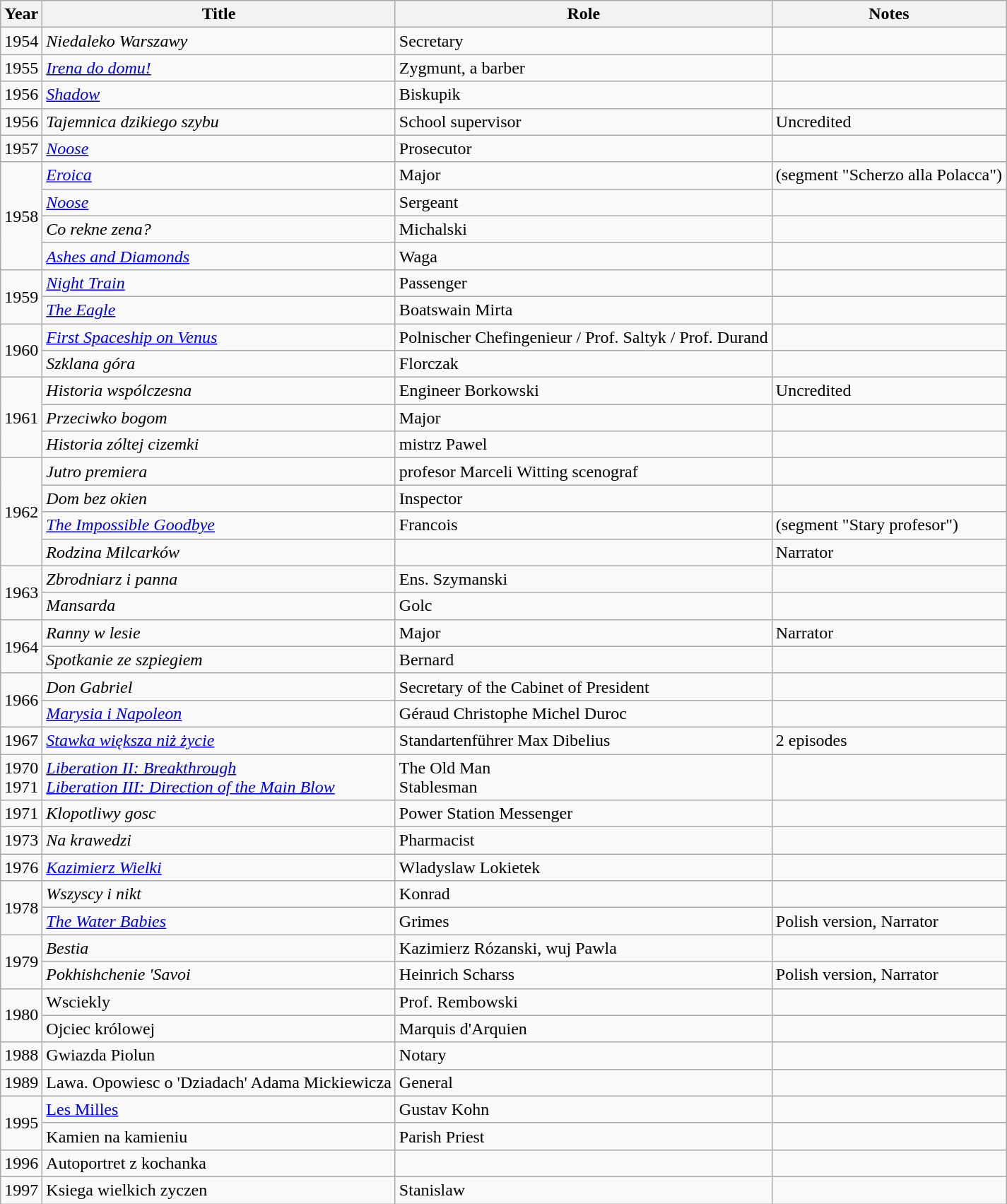<table class="wikitable sortable">
<tr>
<th>Year</th>
<th>Title</th>
<th>Role</th>
<th class="unsortable">Notes</th>
</tr>
<tr>
<td>1954</td>
<td><em>Niedaleko Warszawy</em></td>
<td>Secretary</td>
<td></td>
</tr>
<tr>
<td>1955</td>
<td><em><a href='#'>Irena do domu!</a></em></td>
<td>Zygmunt, a barber</td>
<td></td>
</tr>
<tr>
<td>1956</td>
<td><em><a href='#'>Shadow</a></em></td>
<td>Biskupik</td>
<td></td>
</tr>
<tr>
<td>1956</td>
<td><em>Tajemnica dzikiego szybu</em></td>
<td>School supervisor</td>
<td>Uncredited</td>
</tr>
<tr>
<td>1957</td>
<td><em><a href='#'>Noose</a></em></td>
<td>Prosecutor</td>
<td></td>
</tr>
<tr>
<td rowspan=4>1958</td>
<td><em><a href='#'>Eroica</a></em></td>
<td>Major</td>
<td>(segment "Scherzo alla Polacca")</td>
</tr>
<tr>
<td><em><a href='#'>Noose</a></em></td>
<td>Sergeant</td>
<td></td>
</tr>
<tr>
<td><em>Co rekne zena?</em></td>
<td>Michalski</td>
<td></td>
</tr>
<tr>
<td><em><a href='#'>Ashes and Diamonds</a></em></td>
<td>Waga</td>
<td></td>
</tr>
<tr>
<td rowspan=2>1959</td>
<td><em><a href='#'>Night Train</a></em></td>
<td>Passenger</td>
<td></td>
</tr>
<tr>
<td><em><a href='#'>The Eagle</a></em></td>
<td>Boatswain Mirta</td>
<td></td>
</tr>
<tr>
<td rowspan=2>1960</td>
<td><em><a href='#'>First Spaceship on Venus</a></em></td>
<td>Polnischer Chefingenieur / Prof. Saltyk / Prof. Durand</td>
<td></td>
</tr>
<tr>
<td><em>Szklana góra</em></td>
<td>Florczak</td>
<td></td>
</tr>
<tr>
<td rowspan=3>1961</td>
<td><em>Historia wspólczesna</em></td>
<td>Engineer Borkowski</td>
<td>Uncredited</td>
</tr>
<tr>
<td><em>Przeciwko bogom</em></td>
<td>Major</td>
<td></td>
</tr>
<tr>
<td><em>Historia zóltej cizemki</em></td>
<td>mistrz Pawel</td>
<td></td>
</tr>
<tr>
<td rowspan=4>1962</td>
<td><em>Jutro premiera</em></td>
<td>profesor Marceli Witting scenograf</td>
<td></td>
</tr>
<tr>
<td><em>Dom bez okien</em></td>
<td>Inspector</td>
<td></td>
</tr>
<tr>
<td><em><a href='#'>The Impossible Goodbye</a></em></td>
<td>Francois</td>
<td>(segment "Stary profesor")</td>
</tr>
<tr>
<td><em>Rodzina Milcarków</em></td>
<td></td>
<td>Narrator</td>
</tr>
<tr>
<td rowspan=2>1963</td>
<td><em>Zbrodniarz i panna</em></td>
<td>Ens. Szymanski</td>
<td></td>
</tr>
<tr>
<td><em>Mansarda</em></td>
<td>Golc</td>
<td></td>
</tr>
<tr>
<td rowspan=2>1964</td>
<td><em>Ranny w lesie</em></td>
<td>Major</td>
<td>Narrator</td>
</tr>
<tr>
<td><em>Spotkanie ze szpiegiem</em></td>
<td>Bernard</td>
<td></td>
</tr>
<tr>
<td rowspan=2>1966</td>
<td><em>Don Gabriel</em></td>
<td>Secretary of the Cabinet of President</td>
<td></td>
</tr>
<tr>
<td><em><a href='#'>Marysia i Napoleon</a></em></td>
<td>Géraud Christophe Michel Duroc</td>
<td></td>
</tr>
<tr>
<td>1967</td>
<td><em><a href='#'>Stawka większa niż życie</a></em></td>
<td>Standartenführer Max Dibelius</td>
<td>2 episodes</td>
</tr>
<tr>
<td>1970<br>1971</td>
<td><em><a href='#'>Liberation II: Breakthrough</a></em><br><em><a href='#'>Liberation III: Direction of the Main Blow</a></em></td>
<td>The Old Man<br>Stablesman</td>
<td></td>
</tr>
<tr>
<td>1971</td>
<td><em>Klopotliwy gosc</em></td>
<td>Power Station Messenger</td>
<td></td>
</tr>
<tr>
<td>1973</td>
<td><em>Na krawedzi</em></td>
<td>Pharmacist</td>
<td></td>
</tr>
<tr>
<td>1976</td>
<td><em><a href='#'>Kazimierz Wielki</a></em></td>
<td>Wladyslaw Lokietek</td>
<td></td>
</tr>
<tr>
<td rowspan=2>1978</td>
<td><em>Wszyscy i nikt</em></td>
<td>Konrad</td>
<td></td>
</tr>
<tr>
<td><em><a href='#'>The Water Babies</a></em></td>
<td>Grimes</td>
<td>Polish version, Narrator</td>
</tr>
<tr>
<td rowspan=2>1979</td>
<td><em>Bestia</em></td>
<td>Kazimierz Rózanski, wuj Pawla</td>
<td></td>
</tr>
<tr>
<td><em>Pokhishchenie 'Savoi<strong></td>
<td>Heinrich Scharss</td>
<td>Polish version, Narrator</td>
</tr>
<tr>
<td rowspan=2>1980</td>
<td></em>Wsciekly<em></td>
<td>Prof. Rembowski</td>
<td></td>
</tr>
<tr>
<td></em>Ojciec królowej<em></td>
<td>Marquis d'Arquien</td>
<td></td>
</tr>
<tr>
<td>1988</td>
<td></em>Gwiazda Piolun<em></td>
<td>Notary</td>
<td></td>
</tr>
<tr>
<td>1989</td>
<td></em>Lawa. Opowiesc o 'Dziadach' Adama Mickiewicza<em></td>
<td>General</td>
<td></td>
</tr>
<tr>
<td rowspan=2>1995</td>
<td></em><a href='#'>Les Milles</a><em></td>
<td>Gustav Kohn</td>
<td></td>
</tr>
<tr>
<td></em>Kamien na kamieniu<em></td>
<td>Parish Priest</td>
<td></td>
</tr>
<tr>
<td>1996</td>
<td></em>Autoportret z kochanka<em></td>
<td></td>
<td></td>
</tr>
<tr>
<td>1997</td>
<td></em>Ksiega wielkich zyczen<em></td>
<td>Stanislaw</td>
<td></td>
</tr>
</table>
